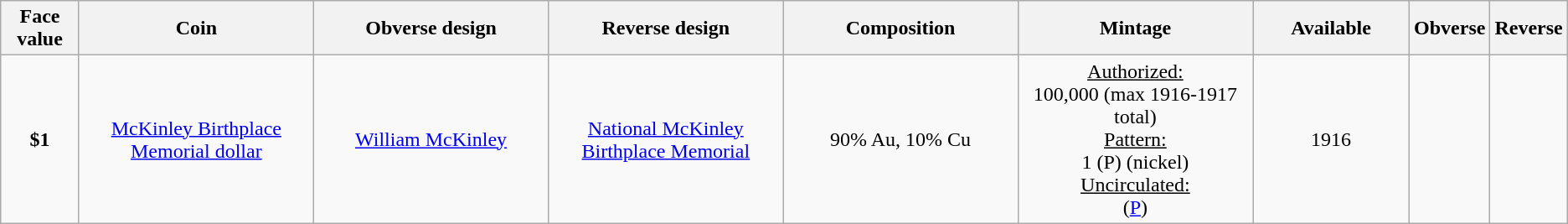<table class="wikitable">
<tr>
<th width="5%">Face value</th>
<th width="15%">Coin</th>
<th width="15%">Obverse design</th>
<th width="15%">Reverse design</th>
<th width="15%">Composition</th>
<th width="15%">Mintage</th>
<th width="10%">Available</th>
<th>Obverse</th>
<th>Reverse</th>
</tr>
<tr>
<td align="center"><strong>$1</strong></td>
<td align="center"><a href='#'>McKinley Birthplace Memorial dollar</a></td>
<td align="center"><a href='#'>William McKinley</a></td>
<td align="center"><a href='#'>National McKinley Birthplace Memorial</a></td>
<td align="center">90% Au, 10% Cu</td>
<td align="center"><u>Authorized:</u><br>100,000 (max 1916-1917 total)<br><u>Pattern:</u><br>1 (P) (nickel)<br><u>Uncirculated:</u><br> (<a href='#'>P</a>)</td>
<td align="center">1916</td>
<td></td>
<td></td>
</tr>
</table>
